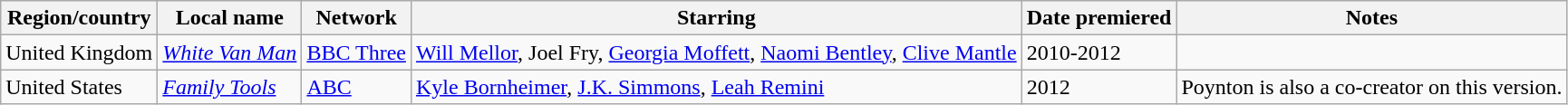<table class="wikitable">
<tr>
<th>Region/country</th>
<th>Local name</th>
<th>Network</th>
<th>Starring</th>
<th>Date premiered</th>
<th>Notes</th>
</tr>
<tr>
<td>United Kingdom</td>
<td><em><a href='#'>White Van Man</a></em></td>
<td><a href='#'>BBC Three</a></td>
<td><a href='#'>Will Mellor</a>, Joel Fry, <a href='#'>Georgia Moffett</a>, <a href='#'>Naomi Bentley</a>, <a href='#'>Clive Mantle</a></td>
<td>2010-2012</td>
<td></td>
</tr>
<tr>
<td>United States</td>
<td><em><a href='#'>Family Tools</a></em></td>
<td><a href='#'>ABC</a></td>
<td><a href='#'>Kyle Bornheimer</a>, <a href='#'>J.K. Simmons</a>, <a href='#'>Leah Remini</a></td>
<td>2012</td>
<td>Poynton is also a co-creator on this version.</td>
</tr>
</table>
